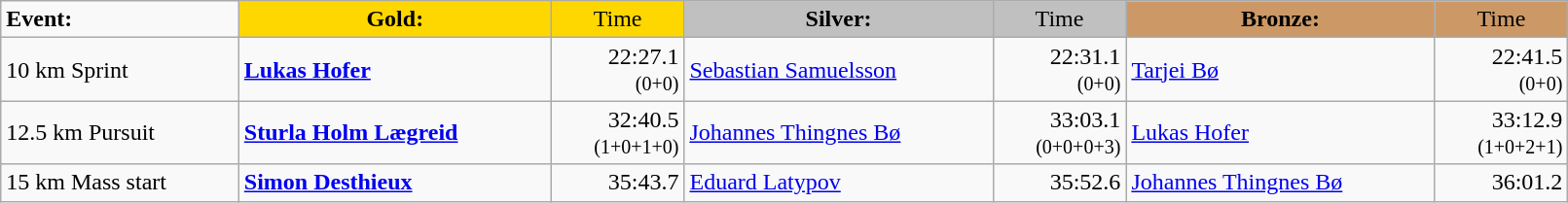<table class="wikitable" width=85%>
<tr>
<td><strong>Event:</strong></td>
<td style="text-align:center;background-color:gold;"><strong>Gold:</strong></td>
<td style="text-align:center;background-color:gold;">Time</td>
<td style="text-align:center;background-color:silver;"><strong>Silver:</strong></td>
<td style="text-align:center;background-color:silver;">Time</td>
<td style="text-align:center;background-color:#CC9966;"><strong>Bronze:</strong></td>
<td style="text-align:center;background-color:#CC9966;">Time</td>
</tr>
<tr>
<td>10 km Sprint<br></td>
<td><strong><a href='#'>Lukas Hofer</a></strong><br><small></small></td>
<td align="right">22:27.1<br><small>(0+0)</small></td>
<td><a href='#'>Sebastian Samuelsson</a><br><small></small></td>
<td align="right">22:31.1<br><small>(0+0)</small></td>
<td><a href='#'>Tarjei Bø</a><br><small></small></td>
<td align="right">22:41.5<br><small>(0+0)</small></td>
</tr>
<tr>
<td>12.5 km Pursuit<br></td>
<td><strong><a href='#'>Sturla Holm Lægreid</a></strong><br><small></small></td>
<td align="right">32:40.5<br><small>(1+0+1+0)</small></td>
<td><a href='#'>Johannes Thingnes Bø</a><br><small></small></td>
<td align="right">33:03.1<br><small>(0+0+0+3)</small></td>
<td><a href='#'>Lukas Hofer</a><br><small></small></td>
<td align="right">33:12.9<br><small>(1+0+2+1)</small></td>
</tr>
<tr>
<td>15 km Mass start<br></td>
<td><strong><a href='#'>Simon Desthieux</a></strong><br></td>
<td align="right">35:43.7 <br> </td>
<td><a href='#'>Eduard Latypov</a> <br></td>
<td align="right">35:52.6 <br> </td>
<td><a href='#'>Johannes Thingnes Bø</a><br></td>
<td align="right">36:01.2 <br> </td>
</tr>
</table>
